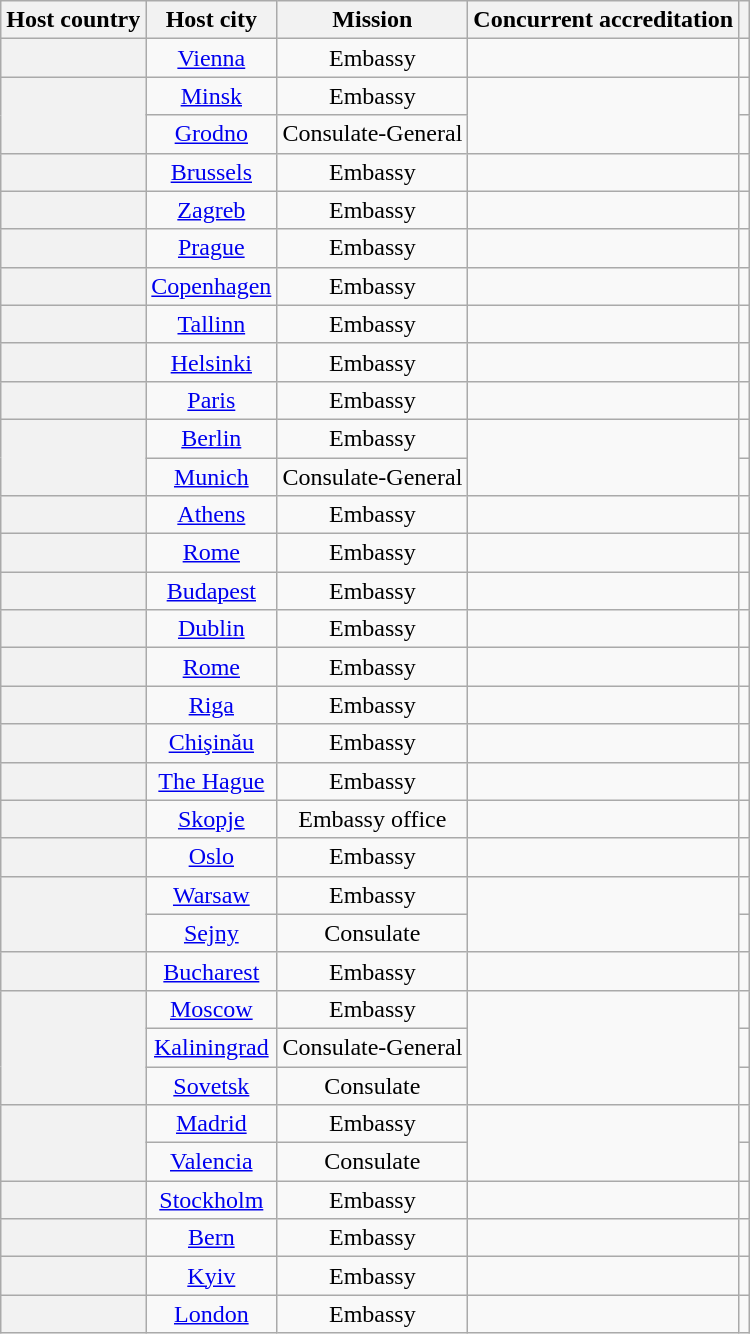<table class="wikitable plainrowheaders"style="text-align:center;">
<tr>
<th scope="col">Host country</th>
<th scope="col">Host city</th>
<th scope="col">Mission</th>
<th scope="col">Concurrent accreditation</th>
<th scope="col"></th>
</tr>
<tr>
<th scope="row"></th>
<td><a href='#'>Vienna</a></td>
<td>Embassy</td>
<td></td>
<td></td>
</tr>
<tr>
<th scope="row" rowspan="2"></th>
<td><a href='#'>Minsk</a></td>
<td>Embassy</td>
<td rowspan="2"></td>
<td></td>
</tr>
<tr>
<td><a href='#'>Grodno</a></td>
<td>Consulate-General</td>
<td></td>
</tr>
<tr>
<th scope="row"></th>
<td><a href='#'>Brussels</a></td>
<td>Embassy</td>
<td></td>
<td></td>
</tr>
<tr>
<th scope="row"></th>
<td><a href='#'>Zagreb</a></td>
<td>Embassy</td>
<td></td>
<td></td>
</tr>
<tr>
<th scope="row"></th>
<td><a href='#'>Prague</a></td>
<td>Embassy</td>
<td></td>
<td></td>
</tr>
<tr>
<th scope="row"></th>
<td><a href='#'>Copenhagen</a></td>
<td>Embassy</td>
<td></td>
<td></td>
</tr>
<tr>
<th scope="row"></th>
<td><a href='#'>Tallinn</a></td>
<td>Embassy</td>
<td></td>
<td></td>
</tr>
<tr>
<th scope="row"></th>
<td><a href='#'>Helsinki</a></td>
<td>Embassy</td>
<td></td>
<td></td>
</tr>
<tr>
<th scope="row"></th>
<td><a href='#'>Paris</a></td>
<td>Embassy</td>
<td></td>
<td></td>
</tr>
<tr>
<th scope="row" rowspan="2"></th>
<td><a href='#'>Berlin</a></td>
<td>Embassy</td>
<td rowspan="2"></td>
<td></td>
</tr>
<tr>
<td><a href='#'>Munich</a></td>
<td>Consulate-General</td>
<td></td>
</tr>
<tr>
<th scope="row"></th>
<td><a href='#'>Athens</a></td>
<td>Embassy</td>
<td></td>
<td></td>
</tr>
<tr>
<th scope="row"></th>
<td><a href='#'>Rome</a></td>
<td>Embassy</td>
<td></td>
<td></td>
</tr>
<tr>
<th scope="row"></th>
<td><a href='#'>Budapest</a></td>
<td>Embassy</td>
<td></td>
<td></td>
</tr>
<tr>
<th scope="row"></th>
<td><a href='#'>Dublin</a></td>
<td>Embassy</td>
<td></td>
<td></td>
</tr>
<tr>
<th scope="row"></th>
<td><a href='#'>Rome</a></td>
<td>Embassy</td>
<td></td>
<td></td>
</tr>
<tr>
<th scope="row"></th>
<td><a href='#'>Riga</a></td>
<td>Embassy</td>
<td></td>
<td></td>
</tr>
<tr>
<th scope="row"></th>
<td><a href='#'>Chişinău</a></td>
<td>Embassy</td>
<td></td>
<td></td>
</tr>
<tr>
<th scope="row"></th>
<td><a href='#'>The Hague</a></td>
<td>Embassy</td>
<td></td>
<td></td>
</tr>
<tr>
<th scope="row"></th>
<td><a href='#'>Skopje</a></td>
<td>Embassy office</td>
<td></td>
<td></td>
</tr>
<tr>
<th scope="row"></th>
<td><a href='#'>Oslo</a></td>
<td>Embassy</td>
<td></td>
<td></td>
</tr>
<tr>
<th scope="row" rowspan="2"></th>
<td><a href='#'>Warsaw</a></td>
<td>Embassy</td>
<td rowspan="2"></td>
<td></td>
</tr>
<tr>
<td><a href='#'>Sejny</a></td>
<td>Consulate</td>
<td></td>
</tr>
<tr>
<th scope="row"></th>
<td><a href='#'>Bucharest</a></td>
<td>Embassy</td>
<td></td>
<td></td>
</tr>
<tr>
<th scope="row" rowspan="3"></th>
<td><a href='#'>Moscow</a></td>
<td>Embassy</td>
<td rowspan="3"></td>
<td></td>
</tr>
<tr>
<td><a href='#'>Kaliningrad</a></td>
<td>Consulate-General</td>
<td></td>
</tr>
<tr>
<td><a href='#'>Sovetsk</a></td>
<td>Consulate</td>
<td></td>
</tr>
<tr>
<th scope="row" rowspan="2"></th>
<td><a href='#'>Madrid</a></td>
<td>Embassy</td>
<td rowspan="2"></td>
<td></td>
</tr>
<tr>
<td><a href='#'>Valencia</a></td>
<td>Consulate</td>
<td></td>
</tr>
<tr>
<th scope="row"></th>
<td><a href='#'>Stockholm</a></td>
<td>Embassy</td>
<td></td>
<td></td>
</tr>
<tr>
<th scope="row"></th>
<td><a href='#'>Bern</a></td>
<td>Embassy</td>
<td></td>
<td></td>
</tr>
<tr>
<th scope="row"></th>
<td><a href='#'>Kyiv</a></td>
<td>Embassy</td>
<td></td>
<td></td>
</tr>
<tr>
<th scope="row"></th>
<td><a href='#'>London</a></td>
<td>Embassy</td>
<td></td>
<td></td>
</tr>
</table>
